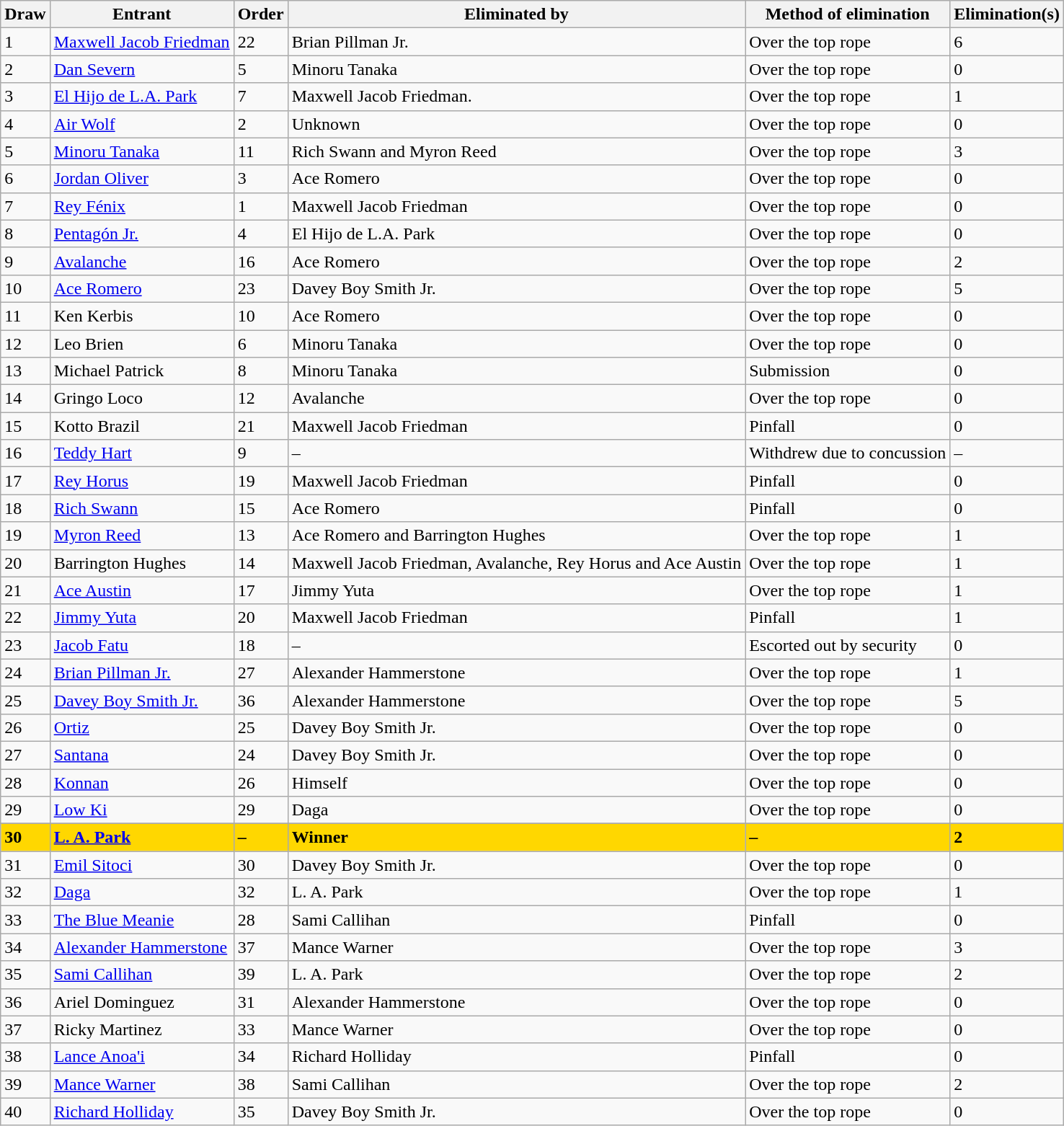<table class="wikitable sortable">
<tr>
<th>Draw</th>
<th>Entrant</th>
<th>Order</th>
<th>Eliminated by</th>
<th>Method of elimination</th>
<th>Elimination(s)</th>
</tr>
<tr>
<td>1</td>
<td><a href='#'>Maxwell Jacob Friedman</a></td>
<td>22</td>
<td>Brian Pillman Jr.</td>
<td>Over the top rope</td>
<td>6</td>
</tr>
<tr>
<td>2</td>
<td><a href='#'>Dan Severn</a></td>
<td>5</td>
<td>Minoru Tanaka</td>
<td>Over the top rope</td>
<td>0</td>
</tr>
<tr>
<td>3</td>
<td><a href='#'>El Hijo de L.A. Park</a></td>
<td>7</td>
<td>Maxwell Jacob Friedman.</td>
<td>Over the top rope</td>
<td>1</td>
</tr>
<tr>
<td>4</td>
<td><a href='#'>Air Wolf</a></td>
<td>2</td>
<td>Unknown</td>
<td>Over the top rope</td>
<td>0</td>
</tr>
<tr>
<td>5</td>
<td><a href='#'>Minoru Tanaka</a></td>
<td>11</td>
<td>Rich Swann and Myron Reed</td>
<td>Over the top rope</td>
<td>3</td>
</tr>
<tr>
<td>6</td>
<td><a href='#'>Jordan Oliver</a></td>
<td>3</td>
<td>Ace Romero</td>
<td>Over the top rope</td>
<td>0</td>
</tr>
<tr>
<td>7</td>
<td><a href='#'>Rey Fénix</a></td>
<td>1</td>
<td>Maxwell Jacob Friedman</td>
<td>Over the top rope</td>
<td>0</td>
</tr>
<tr>
<td>8</td>
<td><a href='#'>Pentagón Jr.</a></td>
<td>4</td>
<td>El Hijo de L.A. Park</td>
<td>Over the top rope</td>
<td>0</td>
</tr>
<tr>
<td>9</td>
<td><a href='#'>Avalanche</a></td>
<td>16</td>
<td>Ace Romero</td>
<td>Over the top rope</td>
<td>2</td>
</tr>
<tr>
<td>10</td>
<td><a href='#'>Ace Romero</a></td>
<td>23</td>
<td>Davey Boy Smith Jr.</td>
<td>Over the top rope</td>
<td>5</td>
</tr>
<tr>
<td>11</td>
<td>Ken Kerbis</td>
<td>10</td>
<td>Ace Romero</td>
<td>Over the top rope</td>
<td>0</td>
</tr>
<tr>
<td>12</td>
<td>Leo Brien</td>
<td>6</td>
<td>Minoru Tanaka</td>
<td>Over the top rope</td>
<td>0</td>
</tr>
<tr>
<td>13</td>
<td>Michael Patrick</td>
<td>8</td>
<td>Minoru Tanaka</td>
<td>Submission</td>
<td>0</td>
</tr>
<tr>
<td>14</td>
<td>Gringo Loco</td>
<td>12</td>
<td>Avalanche</td>
<td>Over the top rope</td>
<td>0</td>
</tr>
<tr>
<td>15</td>
<td>Kotto Brazil</td>
<td>21</td>
<td>Maxwell Jacob Friedman</td>
<td>Pinfall</td>
<td>0</td>
</tr>
<tr>
<td>16</td>
<td><a href='#'>Teddy Hart</a></td>
<td>9</td>
<td>–</td>
<td>Withdrew due to concussion</td>
<td>–</td>
</tr>
<tr>
<td>17</td>
<td><a href='#'>Rey Horus</a></td>
<td>19</td>
<td>Maxwell Jacob Friedman</td>
<td>Pinfall</td>
<td>0</td>
</tr>
<tr>
<td>18</td>
<td><a href='#'>Rich Swann</a></td>
<td>15</td>
<td>Ace Romero</td>
<td>Pinfall</td>
<td>0</td>
</tr>
<tr>
<td>19</td>
<td><a href='#'>Myron Reed</a></td>
<td>13</td>
<td>Ace Romero and Barrington Hughes</td>
<td>Over the top rope</td>
<td>1</td>
</tr>
<tr>
<td>20</td>
<td>Barrington Hughes</td>
<td>14</td>
<td>Maxwell Jacob Friedman, Avalanche, Rey Horus and Ace Austin</td>
<td>Over the top rope</td>
<td>1</td>
</tr>
<tr>
<td>21</td>
<td><a href='#'>Ace Austin</a></td>
<td>17</td>
<td>Jimmy Yuta</td>
<td>Over the top rope</td>
<td>1</td>
</tr>
<tr>
<td>22</td>
<td><a href='#'>Jimmy Yuta</a></td>
<td>20</td>
<td>Maxwell Jacob Friedman</td>
<td>Pinfall</td>
<td>1</td>
</tr>
<tr>
<td>23</td>
<td><a href='#'>Jacob Fatu</a></td>
<td>18</td>
<td>–</td>
<td>Escorted out by security</td>
<td>0</td>
</tr>
<tr>
<td>24</td>
<td><a href='#'>Brian Pillman Jr.</a></td>
<td>27</td>
<td>Alexander Hammerstone</td>
<td>Over the top rope</td>
<td>1</td>
</tr>
<tr>
<td>25</td>
<td><a href='#'>Davey Boy Smith Jr.</a></td>
<td>36</td>
<td>Alexander Hammerstone</td>
<td>Over the top rope</td>
<td>5</td>
</tr>
<tr>
<td>26</td>
<td><a href='#'>Ortiz</a></td>
<td>25</td>
<td>Davey Boy Smith Jr.</td>
<td>Over the top rope</td>
<td>0</td>
</tr>
<tr>
<td>27</td>
<td><a href='#'>Santana</a></td>
<td>24</td>
<td>Davey Boy Smith Jr.</td>
<td>Over the top rope</td>
<td>0</td>
</tr>
<tr>
<td>28</td>
<td><a href='#'>Konnan</a></td>
<td>26</td>
<td>Himself</td>
<td>Over the top rope</td>
<td>0</td>
</tr>
<tr>
<td>29</td>
<td><a href='#'>Low Ki</a></td>
<td>29</td>
<td>Daga</td>
<td>Over the top rope</td>
<td>0</td>
</tr>
<tr>
</tr>
<tr style="background: gold">
<td><strong>30</strong></td>
<td><strong><a href='#'>L. A. Park</a></strong></td>
<td><strong>–</strong></td>
<td><strong>Winner</strong></td>
<td><strong>–</strong></td>
<td><strong>2</strong></td>
</tr>
<tr>
<td>31</td>
<td><a href='#'>Emil Sitoci</a></td>
<td>30</td>
<td>Davey Boy Smith Jr.</td>
<td>Over the top rope</td>
<td>0</td>
</tr>
<tr>
<td>32</td>
<td><a href='#'>Daga</a></td>
<td>32</td>
<td>L. A. Park</td>
<td>Over the top rope</td>
<td>1</td>
</tr>
<tr>
<td>33</td>
<td><a href='#'>The Blue Meanie</a></td>
<td>28</td>
<td>Sami Callihan</td>
<td>Pinfall</td>
<td>0</td>
</tr>
<tr>
<td>34</td>
<td><a href='#'>Alexander Hammerstone</a></td>
<td>37</td>
<td>Mance Warner</td>
<td>Over the top rope</td>
<td>3</td>
</tr>
<tr>
<td>35</td>
<td><a href='#'>Sami Callihan</a></td>
<td>39</td>
<td>L. A. Park</td>
<td>Over the top rope</td>
<td>2</td>
</tr>
<tr>
<td>36</td>
<td>Ariel Dominguez</td>
<td>31</td>
<td>Alexander Hammerstone</td>
<td>Over the top rope</td>
<td>0</td>
</tr>
<tr>
<td>37</td>
<td>Ricky Martinez</td>
<td>33</td>
<td>Mance Warner</td>
<td>Over the top rope</td>
<td>0</td>
</tr>
<tr>
<td>38</td>
<td><a href='#'>Lance Anoa'i</a></td>
<td>34</td>
<td>Richard Holliday</td>
<td>Pinfall</td>
<td>0</td>
</tr>
<tr>
<td>39</td>
<td><a href='#'>Mance Warner</a></td>
<td>38</td>
<td>Sami Callihan</td>
<td>Over the top rope</td>
<td>2</td>
</tr>
<tr>
<td>40</td>
<td><a href='#'>Richard Holliday</a></td>
<td>35</td>
<td>Davey Boy Smith Jr.</td>
<td>Over the top rope</td>
<td>0</td>
</tr>
</table>
